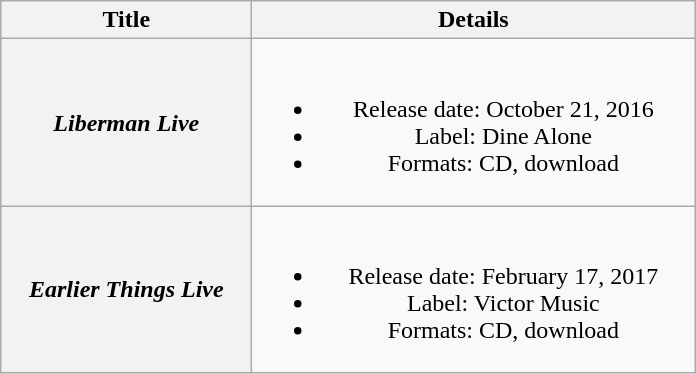<table class="wikitable plainrowheaders" style="text-align:center;">
<tr>
<th style="width:10em;">Title</th>
<th style="width:18em;">Details</th>
</tr>
<tr>
<th scope="row"><em>Liberman Live</em></th>
<td><br><ul><li>Release date: October 21, 2016</li><li>Label: Dine Alone</li><li>Formats: CD, download</li></ul></td>
</tr>
<tr>
<th scope="row"><em>Earlier Things Live</em></th>
<td><br><ul><li>Release date: February 17, 2017</li><li>Label: Victor Music</li><li>Formats: CD, download</li></ul></td>
</tr>
</table>
